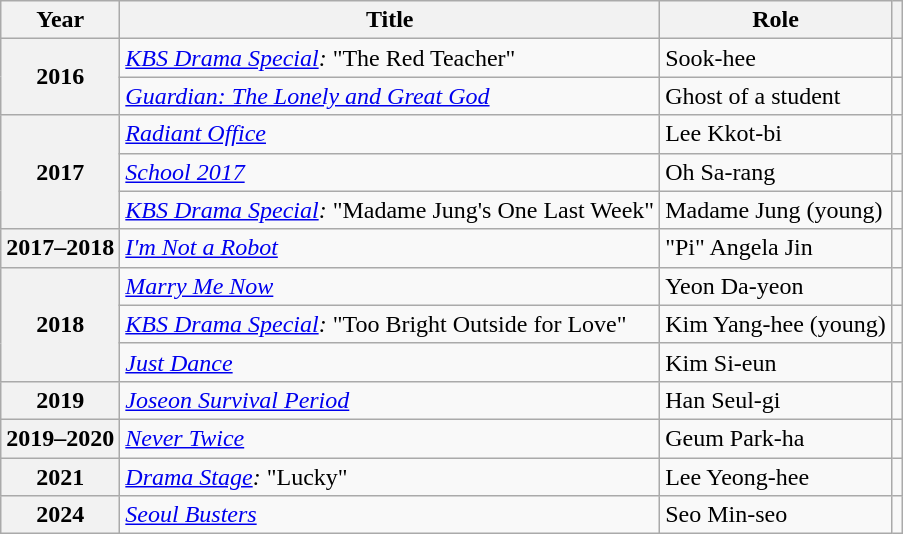<table class="wikitable plainrowheaders sortable">
<tr>
<th scope="col">Year</th>
<th scope="col">Title</th>
<th scope="col">Role</th>
<th scope="col" class="unsortable"></th>
</tr>
<tr>
<th scope="row" rowspan="2">2016</th>
<td><em><a href='#'>KBS Drama Special</a>:</em> "The Red Teacher"</td>
<td>Sook-hee</td>
<td style="text-align:center"></td>
</tr>
<tr>
<td><em><a href='#'>Guardian: The Lonely and Great God</a></em></td>
<td>Ghost of a student</td>
<td style="text-align:center"></td>
</tr>
<tr>
<th scope="row" rowspan="3">2017</th>
<td><em><a href='#'>Radiant Office</a></em></td>
<td>Lee Kkot-bi</td>
<td style="text-align:center"></td>
</tr>
<tr>
<td><em><a href='#'>School 2017</a></em></td>
<td>Oh Sa-rang</td>
<td style="text-align:center"></td>
</tr>
<tr>
<td><em><a href='#'>KBS Drama Special</a>:</em> "Madame Jung's One Last Week"</td>
<td>Madame Jung (young)</td>
<td style="text-align:center"></td>
</tr>
<tr>
<th scope="row">2017–2018</th>
<td><em><a href='#'>I'm Not a Robot</a></em></td>
<td>"Pi" Angela Jin</td>
<td style="text-align:center"></td>
</tr>
<tr>
<th scope="row" rowspan="3">2018</th>
<td><em><a href='#'>Marry Me Now</a></em></td>
<td>Yeon Da-yeon</td>
<td style="text-align:center"></td>
</tr>
<tr>
<td><em><a href='#'>KBS Drama Special</a>:</em> "Too Bright Outside for Love"</td>
<td>Kim Yang-hee (young)</td>
<td style="text-align:center"></td>
</tr>
<tr>
<td><em><a href='#'>Just Dance</a></em></td>
<td>Kim Si-eun</td>
<td style="text-align:center"></td>
</tr>
<tr>
<th scope="row">2019</th>
<td><em><a href='#'>Joseon Survival Period</a></em></td>
<td>Han Seul-gi</td>
<td style="text-align:center"></td>
</tr>
<tr>
<th scope="row">2019–2020</th>
<td><em><a href='#'>Never Twice</a></em></td>
<td>Geum Park-ha</td>
<td style="text-align:center"></td>
</tr>
<tr>
<th scope="row">2021</th>
<td><em><a href='#'>Drama Stage</a>:</em> "Lucky"</td>
<td>Lee Yeong-hee</td>
<td style="text-align:center"></td>
</tr>
<tr>
<th scope="row">2024</th>
<td><em><a href='#'>Seoul Busters</a></em></td>
<td>Seo Min-seo</td>
<td style="text-align:center"></td>
</tr>
</table>
